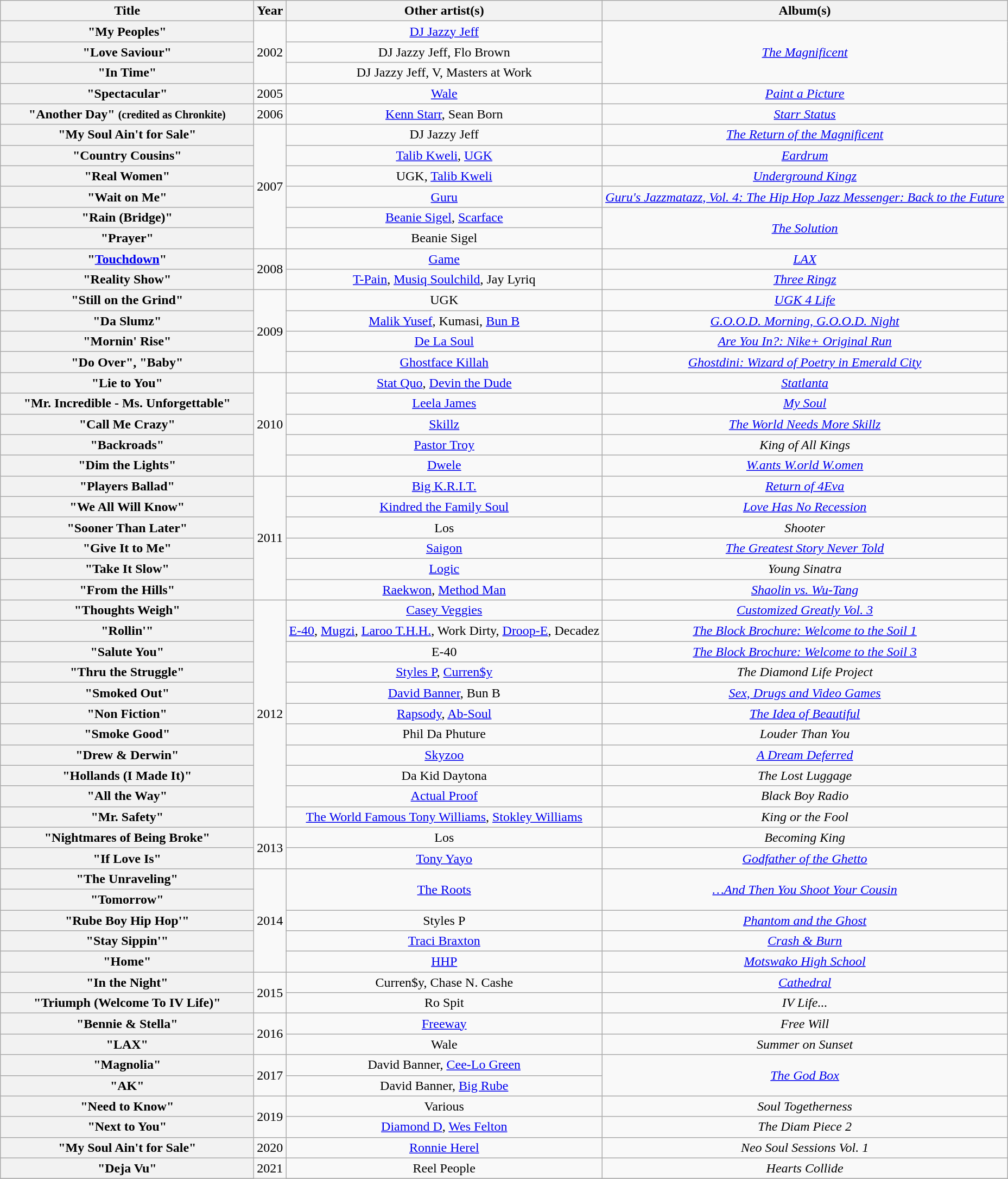<table class="wikitable plainrowheaders" style="text-align:center;">
<tr>
<th scope="col" style="width:19em;">Title</th>
<th scope="col">Year</th>
<th scope="col">Other artist(s)</th>
<th scope="col">Album(s)</th>
</tr>
<tr>
<th scope="row">"My Peoples"</th>
<td rowspan="3">2002</td>
<td><a href='#'>DJ Jazzy Jeff</a></td>
<td rowspan="3"><em><a href='#'>The Magnificent</a></em></td>
</tr>
<tr>
<th scope="row">"Love Saviour"</th>
<td>DJ Jazzy Jeff, Flo Brown</td>
</tr>
<tr>
<th scope="row">"In Time"</th>
<td>DJ Jazzy Jeff, V, Masters at Work</td>
</tr>
<tr>
<th scope="row">"Spectacular"</th>
<td>2005</td>
<td><a href='#'>Wale</a></td>
<td><em><a href='#'>Paint a Picture</a></em></td>
</tr>
<tr>
<th scope="row">"Another Day" <small>(credited as Chronkite)</small></th>
<td>2006</td>
<td><a href='#'>Kenn Starr</a>, Sean Born</td>
<td><em><a href='#'>Starr Status</a></em></td>
</tr>
<tr>
<th scope="row">"My Soul Ain't for Sale"</th>
<td rowspan="6">2007</td>
<td>DJ Jazzy Jeff</td>
<td><em><a href='#'>The Return of the Magnificent</a></em></td>
</tr>
<tr>
<th scope="row">"Country Cousins"</th>
<td><a href='#'>Talib Kweli</a>, <a href='#'>UGK</a></td>
<td><em><a href='#'>Eardrum</a></em></td>
</tr>
<tr>
<th scope="row">"Real Women"</th>
<td>UGK, <a href='#'>Talib Kweli</a></td>
<td><em><a href='#'>Underground Kingz</a></em></td>
</tr>
<tr>
<th scope="row">"Wait on Me"</th>
<td><a href='#'>Guru</a></td>
<td><em><a href='#'>Guru's Jazzmatazz, Vol. 4: The Hip Hop Jazz Messenger: Back to the Future</a></em></td>
</tr>
<tr>
<th scope="row">"Rain (Bridge)"</th>
<td><a href='#'>Beanie Sigel</a>, <a href='#'>Scarface</a></td>
<td rowspan="2"><em><a href='#'>The Solution</a></em></td>
</tr>
<tr>
<th scope="row">"Prayer"</th>
<td>Beanie Sigel</td>
</tr>
<tr>
<th scope="row">"<a href='#'>Touchdown</a>"</th>
<td rowspan="2">2008</td>
<td><a href='#'>Game</a></td>
<td><em><a href='#'>LAX</a></em></td>
</tr>
<tr>
<th scope="row">"Reality Show"</th>
<td><a href='#'>T-Pain</a>, <a href='#'>Musiq Soulchild</a>, Jay Lyriq</td>
<td><em><a href='#'>Three Ringz</a></em></td>
</tr>
<tr>
<th scope="row">"Still on the Grind"</th>
<td rowspan="4">2009</td>
<td>UGK</td>
<td><em><a href='#'>UGK 4 Life</a></em></td>
</tr>
<tr>
<th scope="row">"Da Slumz"</th>
<td><a href='#'>Malik Yusef</a>, Kumasi, <a href='#'>Bun B</a></td>
<td><em><a href='#'>G.O.O.D. Morning, G.O.O.D. Night</a></em></td>
</tr>
<tr>
<th scope="row">"Mornin' Rise"</th>
<td><a href='#'>De La Soul</a></td>
<td><em><a href='#'>Are You In?: Nike+ Original Run</a></em></td>
</tr>
<tr>
<th scope="row">"Do Over", "Baby"</th>
<td><a href='#'>Ghostface Killah</a></td>
<td><em><a href='#'>Ghostdini: Wizard of Poetry in Emerald City</a></em></td>
</tr>
<tr>
<th scope="row">"Lie to You"</th>
<td rowspan="5">2010</td>
<td><a href='#'>Stat Quo</a>, <a href='#'>Devin the Dude</a></td>
<td><em><a href='#'>Statlanta</a></em></td>
</tr>
<tr>
<th scope="row">"Mr. Incredible - Ms. Unforgettable"</th>
<td><a href='#'>Leela James</a></td>
<td><em><a href='#'>My Soul</a></em></td>
</tr>
<tr>
<th scope="row">"Call Me Crazy"</th>
<td><a href='#'>Skillz</a></td>
<td><em><a href='#'>The World Needs More Skillz</a></em></td>
</tr>
<tr>
<th scope="row">"Backroads"</th>
<td><a href='#'>Pastor Troy</a></td>
<td><em>King of All Kings</em></td>
</tr>
<tr>
<th scope="row">"Dim the Lights"</th>
<td><a href='#'>Dwele</a></td>
<td><em><a href='#'>W.ants W.orld W.omen</a></em></td>
</tr>
<tr>
<th scope="row">"Players Ballad"</th>
<td rowspan="6">2011</td>
<td><a href='#'>Big K.R.I.T.</a></td>
<td><em><a href='#'>Return of 4Eva</a></em></td>
</tr>
<tr>
<th scope="row">"We All Will Know"</th>
<td><a href='#'>Kindred the Family Soul</a></td>
<td><em><a href='#'>Love Has No Recession</a></em></td>
</tr>
<tr>
<th scope="row">"Sooner Than Later"</th>
<td>Los</td>
<td><em>Shooter</em></td>
</tr>
<tr>
<th scope="row">"Give It to Me"</th>
<td><a href='#'>Saigon</a></td>
<td><em><a href='#'>The Greatest Story Never Told</a></em></td>
</tr>
<tr>
<th scope="row">"Take It Slow"</th>
<td><a href='#'>Logic</a></td>
<td><em>Young Sinatra</em></td>
</tr>
<tr>
<th scope="row">"From the Hills"</th>
<td><a href='#'>Raekwon</a>, <a href='#'>Method Man</a></td>
<td><em><a href='#'>Shaolin vs. Wu-Tang</a></em></td>
</tr>
<tr>
<th scope="row">"Thoughts Weigh"</th>
<td rowspan="11">2012</td>
<td><a href='#'>Casey Veggies</a></td>
<td><em><a href='#'>Customized Greatly Vol. 3</a></em></td>
</tr>
<tr>
<th scope="row">"Rollin'"</th>
<td><a href='#'>E-40</a>, <a href='#'>Mugzi</a>, <a href='#'>Laroo T.H.H.</a>, Work Dirty, <a href='#'>Droop-E</a>, Decadez</td>
<td><em><a href='#'>The Block Brochure: Welcome to the Soil 1</a></em></td>
</tr>
<tr>
<th scope="row">"Salute You"</th>
<td>E-40</td>
<td><em><a href='#'>The Block Brochure: Welcome to the Soil 3</a></em></td>
</tr>
<tr>
<th scope="row">"Thru the Struggle"</th>
<td><a href='#'>Styles P</a>, <a href='#'>Curren$y</a></td>
<td><em>The Diamond Life Project</em></td>
</tr>
<tr>
<th scope="row">"Smoked Out"</th>
<td><a href='#'>David Banner</a>, Bun B</td>
<td><em><a href='#'>Sex, Drugs and Video Games</a></em></td>
</tr>
<tr>
<th scope="row">"Non Fiction"</th>
<td><a href='#'>Rapsody</a>, <a href='#'>Ab-Soul</a></td>
<td><em><a href='#'>The Idea of Beautiful</a></em></td>
</tr>
<tr>
<th scope="row">"Smoke Good"</th>
<td>Phil Da Phuture</td>
<td><em>Louder Than You</em></td>
</tr>
<tr>
<th scope="row">"Drew & Derwin"</th>
<td><a href='#'>Skyzoo</a></td>
<td><em><a href='#'>A Dream Deferred</a></em></td>
</tr>
<tr>
<th scope="row">"Hollands (I Made It)"</th>
<td>Da Kid Daytona</td>
<td><em>The Lost Luggage</em></td>
</tr>
<tr>
<th scope="row">"All the Way"</th>
<td><a href='#'>Actual Proof</a></td>
<td><em>Black Boy Radio</em></td>
</tr>
<tr>
<th scope="row">"Mr. Safety"</th>
<td><a href='#'>The World Famous Tony Williams</a>, <a href='#'>Stokley Williams</a></td>
<td><em>King or the Fool</em></td>
</tr>
<tr>
<th scope="row">"Nightmares of Being Broke"</th>
<td rowspan="2">2013</td>
<td>Los</td>
<td><em>Becoming King</em></td>
</tr>
<tr>
<th scope="row">"If Love Is"</th>
<td><a href='#'>Tony Yayo</a></td>
<td><em><a href='#'>Godfather of the Ghetto</a></em></td>
</tr>
<tr>
<th scope="row">"The Unraveling"</th>
<td rowspan="5">2014</td>
<td rowspan="2"><a href='#'>The Roots</a></td>
<td rowspan="2"><em><a href='#'>…And Then You Shoot Your Cousin</a></em></td>
</tr>
<tr>
<th scope="row">"Tomorrow"</th>
</tr>
<tr>
<th scope="row">"Rube Boy Hip Hop'"</th>
<td>Styles P</td>
<td><em><a href='#'>Phantom and the Ghost</a></em></td>
</tr>
<tr>
<th scope="row">"Stay Sippin'"</th>
<td><a href='#'>Traci Braxton</a></td>
<td><em><a href='#'>Crash & Burn</a></em></td>
</tr>
<tr>
<th scope="row">"Home"</th>
<td><a href='#'>HHP</a></td>
<td><em><a href='#'>Motswako High School</a></em></td>
</tr>
<tr>
<th scope="row">"In the Night"</th>
<td rowspan="2">2015</td>
<td>Curren$y, Chase N. Cashe</td>
<td><em><a href='#'>Cathedral</a></em></td>
</tr>
<tr>
<th scope="row">"Triumph (Welcome To IV Life)"</th>
<td>Ro Spit</td>
<td><em>IV Life...</em></td>
</tr>
<tr>
<th scope="row">"Bennie & Stella"</th>
<td rowspan="2">2016</td>
<td><a href='#'>Freeway</a></td>
<td><em>Free Will</em></td>
</tr>
<tr>
<th scope="row">"LAX"</th>
<td>Wale</td>
<td><em>Summer on Sunset</em></td>
</tr>
<tr>
<th scope="row">"Magnolia"</th>
<td rowspan="2">2017</td>
<td>David Banner, <a href='#'>Cee-Lo Green</a></td>
<td rowspan="2"><em><a href='#'>The God Box</a></em></td>
</tr>
<tr>
<th scope="row">"AK"</th>
<td>David Banner, <a href='#'>Big Rube</a></td>
</tr>
<tr>
<th scope="row">"Need to Know"</th>
<td rowspan="2">2019</td>
<td>Various</td>
<td><em>Soul Togetherness</em></td>
</tr>
<tr>
<th scope="row">"Next to You"</th>
<td><a href='#'>Diamond D</a>, <a href='#'>Wes Felton</a></td>
<td><em>The Diam Piece 2</em></td>
</tr>
<tr>
<th scope="row">"My Soul Ain't for Sale"</th>
<td>2020</td>
<td><a href='#'>Ronnie Herel</a></td>
<td><em>Neo Soul Sessions Vol. 1</em></td>
</tr>
<tr>
<th scope="row">"Deja Vu"</th>
<td rowspan="2">2021</td>
<td>Reel People</td>
<td><em>Hearts Collide</em></td>
</tr>
<tr>
</tr>
</table>
